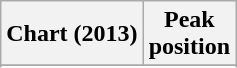<table class="wikitable sortable plainrowheaders" style="text-align:center">
<tr>
<th>Chart (2013)</th>
<th>Peak<br>position</th>
</tr>
<tr>
</tr>
<tr>
</tr>
<tr>
</tr>
<tr>
</tr>
<tr>
</tr>
</table>
